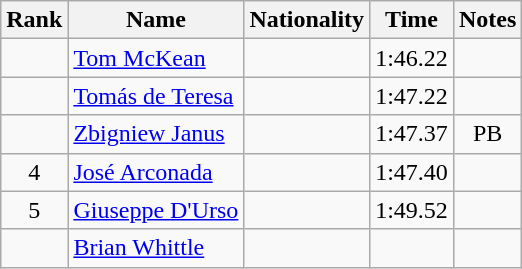<table class="wikitable sortable" style="text-align:center">
<tr>
<th>Rank</th>
<th>Name</th>
<th>Nationality</th>
<th>Time</th>
<th>Notes</th>
</tr>
<tr>
<td></td>
<td align="left"><a href='#'>Tom McKean</a></td>
<td align=left></td>
<td>1:46.22</td>
<td></td>
</tr>
<tr>
<td></td>
<td align="left"><a href='#'>Tomás de Teresa</a></td>
<td align=left></td>
<td>1:47.22</td>
<td></td>
</tr>
<tr>
<td></td>
<td align="left"><a href='#'>Zbigniew Janus</a></td>
<td align=left></td>
<td>1:47.37</td>
<td>PB</td>
</tr>
<tr>
<td>4</td>
<td align="left"><a href='#'>José Arconada</a></td>
<td align=left></td>
<td>1:47.40</td>
<td></td>
</tr>
<tr>
<td>5</td>
<td align="left"><a href='#'>Giuseppe D'Urso</a></td>
<td align=left></td>
<td>1:49.52</td>
<td></td>
</tr>
<tr>
<td></td>
<td align="left"><a href='#'>Brian Whittle</a></td>
<td align=left></td>
<td></td>
<td></td>
</tr>
</table>
